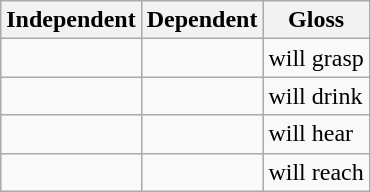<table class=wikitable>
<tr>
<th>Independent</th>
<th>Dependent</th>
<th>Gloss</th>
</tr>
<tr>
<td></td>
<td></td>
<td>will grasp</td>
</tr>
<tr>
<td></td>
<td></td>
<td>will drink</td>
</tr>
<tr>
<td></td>
<td></td>
<td>will hear</td>
</tr>
<tr>
<td></td>
<td></td>
<td>will reach</td>
</tr>
</table>
